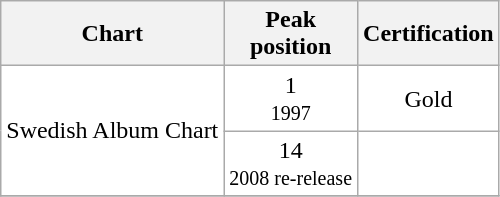<table class="wikitable sortable" ! style="background: #ffffff;">
<tr>
<th align="left">Chart</th>
<th align="left">Peak<br>position</th>
<th align="left">Certification</th>
</tr>
<tr>
<td align="left" rowspan="2">Swedish Album Chart</td>
<td align="center">1<br><small>1997</small></td>
<td align="center">Gold</td>
</tr>
<tr>
<td align="center">14<br><small>2008 re-release</small></td>
<td></td>
</tr>
<tr>
</tr>
</table>
